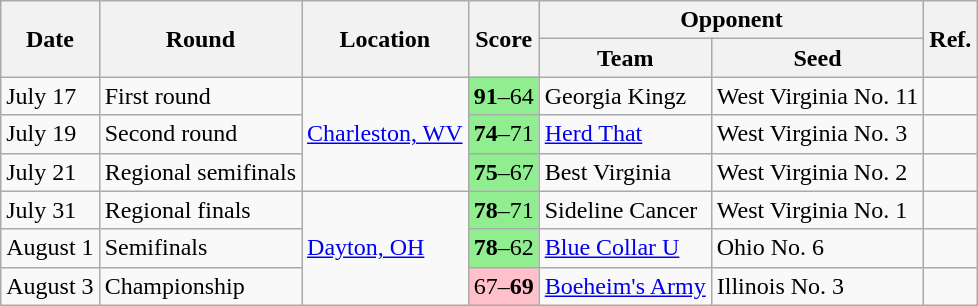<table class="wikitable">
<tr>
<th rowspan=2>Date</th>
<th rowspan=2>Round</th>
<th rowspan=2>Location</th>
<th rowspan=2>Score</th>
<th colspan=2>Opponent</th>
<th rowspan=2>Ref.</th>
</tr>
<tr>
<th>Team</th>
<th>Seed</th>
</tr>
<tr>
<td>July 17</td>
<td>First round</td>
<td rowspan=3><a href='#'>Charleston, WV</a></td>
<td bgcolor=lightgreen><strong>91</strong>–64</td>
<td>Georgia Kingz</td>
<td>West Virginia No. 11</td>
<td></td>
</tr>
<tr>
<td>July 19</td>
<td>Second round</td>
<td bgcolor=lightgreen><strong>74</strong>–71</td>
<td><a href='#'>Herd That</a></td>
<td>West Virginia No. 3</td>
<td></td>
</tr>
<tr>
<td>July 21</td>
<td>Regional semifinals</td>
<td bgcolor=lightgreen><strong>75</strong>–67</td>
<td>Best Virginia</td>
<td>West Virginia No. 2</td>
<td></td>
</tr>
<tr>
<td>July 31</td>
<td>Regional finals</td>
<td rowspan=3><a href='#'>Dayton, OH</a></td>
<td bgcolor=lightgreen><strong>78</strong>–71</td>
<td>Sideline Cancer</td>
<td>West Virginia No. 1</td>
<td></td>
</tr>
<tr>
<td>August 1</td>
<td>Semifinals</td>
<td bgcolor=lightgreen><strong>78</strong>–62</td>
<td><a href='#'>Blue Collar U</a></td>
<td>Ohio No. 6</td>
<td></td>
</tr>
<tr>
<td>August 3</td>
<td>Championship</td>
<td bgcolor=pink>67–<strong>69</strong></td>
<td><a href='#'>Boeheim's Army</a></td>
<td>Illinois No. 3</td>
<td></td>
</tr>
</table>
